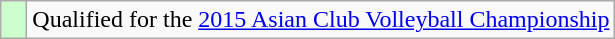<table class="wikitable" style="text-align: left;">
<tr>
<td width=10px bgcolor=#ccffcc></td>
<td>Qualified for the <a href='#'>2015 Asian Club Volleyball Championship</a></td>
</tr>
</table>
